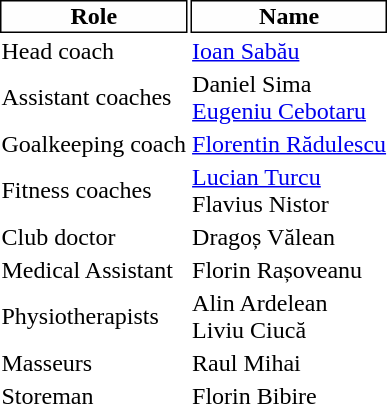<table class="toccolours">
<tr>
<th style="background:#fefefe;color:#000000;border:1px solid #000000;">Role</th>
<th style="background:#fefefe;color:#000000;border:1px solid #000000;">Name</th>
</tr>
<tr>
<td>Head coach</td>
<td> <a href='#'>Ioan Sabău</a></td>
</tr>
<tr>
<td>Assistant coaches</td>
<td> Daniel Sima <br>  <a href='#'>Eugeniu Cebotaru</a></td>
</tr>
<tr>
<td>Goalkeeping coach</td>
<td> <a href='#'>Florentin Rădulescu</a></td>
</tr>
<tr>
<td>Fitness coaches</td>
<td> <a href='#'>Lucian Turcu</a> <br>  Flavius Nistor</td>
</tr>
<tr>
<td>Club doctor</td>
<td> Dragoș Vălean</td>
</tr>
<tr>
<td>Medical Assistant</td>
<td> Florin Rașoveanu</td>
</tr>
<tr>
<td>Physiotherapists</td>
<td> Alin Ardelean <br>  Liviu Ciucă</td>
</tr>
<tr>
<td>Masseurs</td>
<td> Raul Mihai</td>
</tr>
<tr>
<td>Storeman</td>
<td> Florin Bibire</td>
</tr>
</table>
